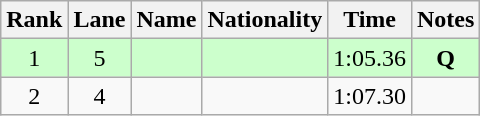<table class="wikitable sortable" style="text-align:center">
<tr>
<th>Rank</th>
<th>Lane</th>
<th>Name</th>
<th>Nationality</th>
<th>Time</th>
<th>Notes</th>
</tr>
<tr bgcolor=#ccffcc>
<td>1</td>
<td>5</td>
<td align=left></td>
<td align=left></td>
<td>1:05.36</td>
<td><strong>Q</strong></td>
</tr>
<tr>
<td>2</td>
<td>4</td>
<td align=left></td>
<td align=left></td>
<td>1:07.30</td>
<td></td>
</tr>
</table>
